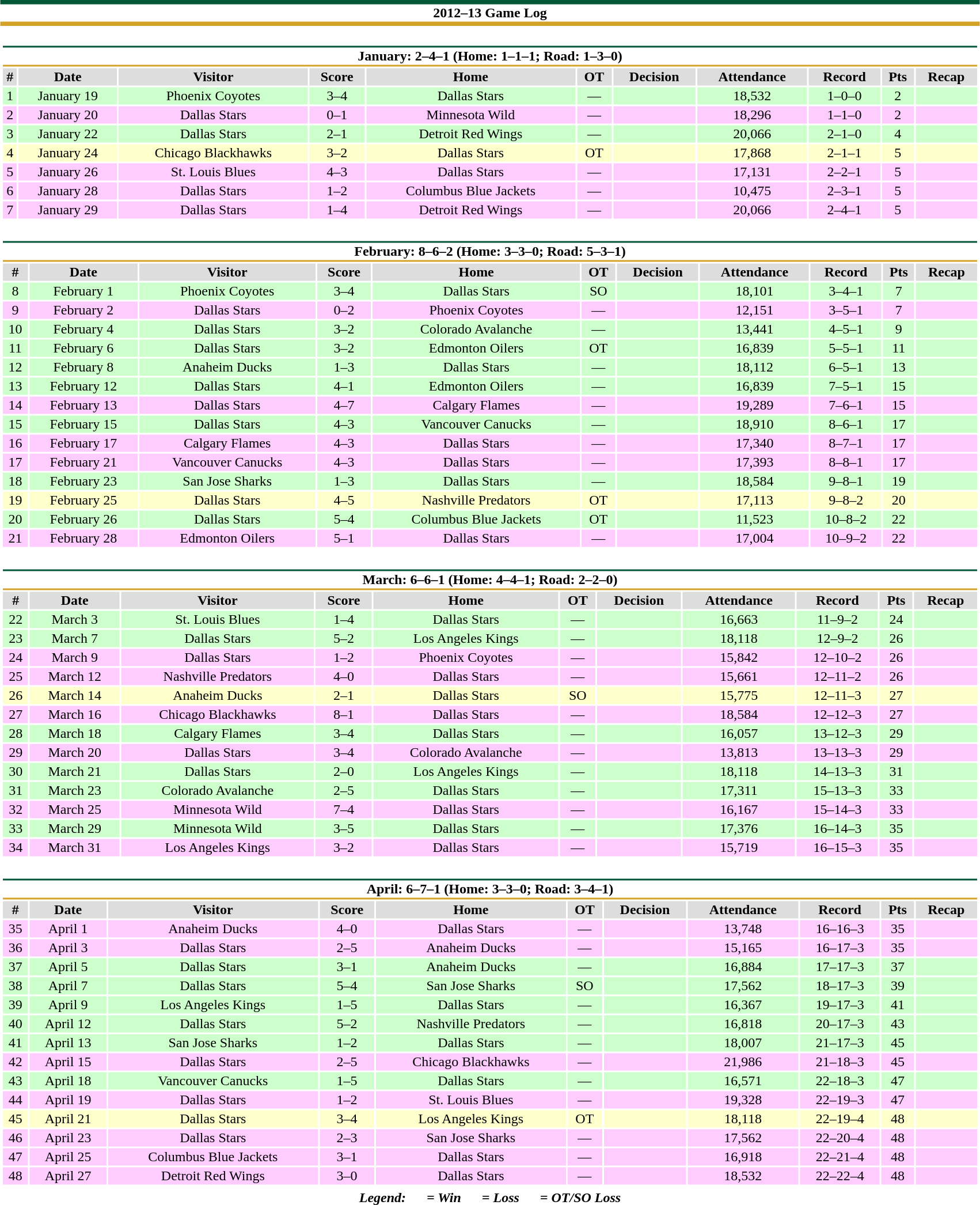<table class="toccolours" width=90% style="clear:both; margin:1.5em auto; text-align:center;">
<tr>
<th colspan=11 style="background:#FFFFFF;border-top:#025736 5px solid;border-bottom:#D4A229 5px solid;">2012–13 Game Log</th>
</tr>
<tr>
<td colspan=11><br><table class="toccolours collapsible collapsed" width=100%>
<tr>
<th colspan=11 style="background:#FFFFFF;border-top:#025736 2px solid;border-bottom:#D4A229 2px solid;">January: 2–4–1 (Home: 1–1–1; Road: 1–3–0)</th>
</tr>
<tr align="center" bgcolor="#dddddd">
<th>#</th>
<th>Date</th>
<th>Visitor</th>
<th>Score</th>
<th>Home</th>
<th>OT</th>
<th>Decision</th>
<th>Attendance</th>
<th>Record</th>
<th>Pts</th>
<th>Recap</th>
</tr>
<tr bgcolor="#cfc">
<td>1</td>
<td>January 19</td>
<td>Phoenix Coyotes</td>
<td>3–4</td>
<td>Dallas Stars</td>
<td>—</td>
<td></td>
<td>18,532</td>
<td>1–0–0</td>
<td>2</td>
<td></td>
</tr>
<tr bgcolor="#fcf">
<td>2</td>
<td>January 20</td>
<td>Dallas Stars</td>
<td>0–1</td>
<td>Minnesota Wild</td>
<td>—</td>
<td></td>
<td>18,296</td>
<td>1–1–0</td>
<td>2</td>
<td></td>
</tr>
<tr bgcolor="#cfc">
<td>3</td>
<td>January 22</td>
<td>Dallas Stars</td>
<td>2–1</td>
<td>Detroit Red Wings</td>
<td>—</td>
<td></td>
<td>20,066</td>
<td>2–1–0</td>
<td>4</td>
<td></td>
</tr>
<tr bgcolor="#ffc">
<td>4</td>
<td>January 24</td>
<td>Chicago Blackhawks</td>
<td>3–2</td>
<td>Dallas Stars</td>
<td>OT</td>
<td></td>
<td>17,868</td>
<td>2–1–1</td>
<td>5</td>
<td></td>
</tr>
<tr bgcolor="#fcf">
<td>5</td>
<td>January 26</td>
<td>St. Louis Blues</td>
<td>4–3</td>
<td>Dallas Stars</td>
<td>—</td>
<td></td>
<td>17,131</td>
<td>2–2–1</td>
<td>5</td>
<td></td>
</tr>
<tr bgcolor="#fcf">
<td>6</td>
<td>January 28</td>
<td>Dallas Stars</td>
<td>1–2</td>
<td>Columbus Blue Jackets</td>
<td>—</td>
<td></td>
<td>10,475</td>
<td>2–3–1</td>
<td>5</td>
<td></td>
</tr>
<tr bgcolor="#fcf">
<td>7</td>
<td>January 29</td>
<td>Dallas Stars</td>
<td>1–4</td>
<td>Detroit Red Wings</td>
<td>—</td>
<td></td>
<td>20,066</td>
<td>2–4–1</td>
<td>5</td>
<td></td>
</tr>
</table>
</td>
</tr>
<tr>
<td colspan=11><br><table class="toccolours collapsible collapsed" width=100%>
<tr>
<th colspan=11 style="background:#FFFFFF;border-top:#025736 2px solid;border-bottom:#D4A229 2px solid;">February: 8–6–2 (Home: 3–3–0; Road: 5–3–1)</th>
</tr>
<tr align="center" bgcolor="#dddddd">
<th>#</th>
<th>Date</th>
<th>Visitor</th>
<th>Score</th>
<th>Home</th>
<th>OT</th>
<th>Decision</th>
<th>Attendance</th>
<th>Record</th>
<th>Pts</th>
<th>Recap</th>
</tr>
<tr bgcolor="#cfc">
<td>8</td>
<td>February 1</td>
<td>Phoenix Coyotes</td>
<td>3–4</td>
<td>Dallas Stars</td>
<td>SO</td>
<td></td>
<td>18,101</td>
<td>3–4–1</td>
<td>7</td>
<td></td>
</tr>
<tr bgcolor="#fcf">
<td>9</td>
<td>February 2</td>
<td>Dallas Stars</td>
<td>0–2</td>
<td>Phoenix Coyotes</td>
<td>—</td>
<td></td>
<td>12,151</td>
<td>3–5–1</td>
<td>7</td>
<td></td>
</tr>
<tr bgcolor="#cfc">
<td>10</td>
<td>February 4</td>
<td>Dallas Stars</td>
<td>3–2</td>
<td>Colorado Avalanche</td>
<td>—</td>
<td></td>
<td>13,441</td>
<td>4–5–1</td>
<td>9</td>
<td></td>
</tr>
<tr bgcolor="#cfc">
<td>11</td>
<td>February 6</td>
<td>Dallas Stars</td>
<td>3–2</td>
<td>Edmonton Oilers</td>
<td>OT</td>
<td></td>
<td>16,839</td>
<td>5–5–1</td>
<td>11</td>
<td></td>
</tr>
<tr bgcolor="#cfc">
<td>12</td>
<td>February 8</td>
<td>Anaheim Ducks</td>
<td>1–3</td>
<td>Dallas Stars</td>
<td>—</td>
<td></td>
<td>18,112</td>
<td>6–5–1</td>
<td>13</td>
<td></td>
</tr>
<tr bgcolor="#cfc">
<td>13</td>
<td>February 12</td>
<td>Dallas Stars</td>
<td>4–1</td>
<td>Edmonton Oilers</td>
<td>—</td>
<td></td>
<td>16,839</td>
<td>7–5–1</td>
<td>15</td>
<td></td>
</tr>
<tr bgcolor="#fcf">
<td>14</td>
<td>February 13</td>
<td>Dallas Stars</td>
<td>4–7</td>
<td>Calgary Flames</td>
<td>—</td>
<td></td>
<td>19,289</td>
<td>7–6–1</td>
<td>15</td>
<td></td>
</tr>
<tr bgcolor="#cfc">
<td>15</td>
<td>February 15</td>
<td>Dallas Stars</td>
<td>4–3</td>
<td>Vancouver Canucks</td>
<td>—</td>
<td></td>
<td>18,910</td>
<td>8–6–1</td>
<td>17</td>
<td></td>
</tr>
<tr bgcolor="#fcf">
<td>16</td>
<td>February 17</td>
<td>Calgary Flames</td>
<td>4–3</td>
<td>Dallas Stars</td>
<td>—</td>
<td></td>
<td>17,340</td>
<td>8–7–1</td>
<td>17</td>
<td></td>
</tr>
<tr bgcolor="#fcf">
<td>17</td>
<td>February 21</td>
<td>Vancouver Canucks</td>
<td>4–3</td>
<td>Dallas Stars</td>
<td>—</td>
<td></td>
<td>17,393</td>
<td>8–8–1</td>
<td>17</td>
<td></td>
</tr>
<tr bgcolor="#cfc">
<td>18</td>
<td>February 23</td>
<td>San Jose Sharks</td>
<td>1–3</td>
<td>Dallas Stars</td>
<td>—</td>
<td></td>
<td>18,584</td>
<td>9–8–1</td>
<td>19</td>
<td></td>
</tr>
<tr bgcolor="#ffc">
<td>19</td>
<td>February 25</td>
<td>Dallas Stars</td>
<td>4–5</td>
<td>Nashville Predators</td>
<td>OT</td>
<td></td>
<td>17,113</td>
<td>9–8–2</td>
<td>20</td>
<td></td>
</tr>
<tr bgcolor="#cfc">
<td>20</td>
<td>February 26</td>
<td>Dallas Stars</td>
<td>5–4</td>
<td>Columbus Blue Jackets</td>
<td>OT</td>
<td></td>
<td>11,523</td>
<td>10–8–2</td>
<td>22</td>
<td></td>
</tr>
<tr bgcolor="#fcf">
<td>21</td>
<td>February 28</td>
<td>Edmonton Oilers</td>
<td>5–1</td>
<td>Dallas Stars</td>
<td>—</td>
<td></td>
<td>17,004</td>
<td>10–9–2</td>
<td>22</td>
<td></td>
</tr>
</table>
</td>
</tr>
<tr>
<td colspan=11><br><table class="toccolours collapsible collapsed" width=100%>
<tr>
<th colspan=11 style="background:#FFFFFF;border-top:#025736 2px solid;border-bottom:#D4A229 2px solid;">March: 6–6–1 (Home: 4–4–1; Road: 2–2–0)</th>
</tr>
<tr align="center" bgcolor="#dddddd">
<th>#</th>
<th>Date</th>
<th>Visitor</th>
<th>Score</th>
<th>Home</th>
<th>OT</th>
<th>Decision</th>
<th>Attendance</th>
<th>Record</th>
<th>Pts</th>
<th>Recap</th>
</tr>
<tr bgcolor="#cfc">
<td>22</td>
<td>March 3</td>
<td>St. Louis Blues</td>
<td>1–4</td>
<td>Dallas Stars</td>
<td>—</td>
<td></td>
<td>16,663</td>
<td>11–9–2</td>
<td>24</td>
<td></td>
</tr>
<tr bgcolor="#cfc">
<td>23</td>
<td>March 7</td>
<td>Dallas Stars</td>
<td>5–2</td>
<td>Los Angeles Kings</td>
<td>—</td>
<td></td>
<td>18,118</td>
<td>12–9–2</td>
<td>26</td>
<td></td>
</tr>
<tr bgcolor="#fcf">
<td>24</td>
<td>March 9</td>
<td>Dallas Stars</td>
<td>1–2</td>
<td>Phoenix Coyotes</td>
<td>—</td>
<td></td>
<td>15,842</td>
<td>12–10–2</td>
<td>26</td>
<td></td>
</tr>
<tr bgcolor="#fcf">
<td>25</td>
<td>March 12</td>
<td>Nashville Predators</td>
<td>4–0</td>
<td>Dallas Stars</td>
<td>—</td>
<td></td>
<td>15,661</td>
<td>12–11–2</td>
<td>26</td>
<td></td>
</tr>
<tr bgcolor="#ffc">
<td>26</td>
<td>March 14</td>
<td>Anaheim Ducks</td>
<td>2–1</td>
<td>Dallas Stars</td>
<td>SO</td>
<td></td>
<td>15,775</td>
<td>12–11–3</td>
<td>27</td>
<td></td>
</tr>
<tr bgcolor="#fcf">
<td>27</td>
<td>March 16</td>
<td>Chicago Blackhawks</td>
<td>8–1</td>
<td>Dallas Stars</td>
<td>—</td>
<td></td>
<td>18,584</td>
<td>12–12–3</td>
<td>27</td>
<td></td>
</tr>
<tr bgcolor="#cfc">
<td>28</td>
<td>March 18</td>
<td>Calgary Flames</td>
<td>3–4</td>
<td>Dallas Stars</td>
<td>—</td>
<td></td>
<td>16,057</td>
<td>13–12–3</td>
<td>29</td>
<td></td>
</tr>
<tr bgcolor="#fcf">
<td>29</td>
<td>March 20</td>
<td>Dallas Stars</td>
<td>3–4</td>
<td>Colorado Avalanche</td>
<td>—</td>
<td></td>
<td>13,813</td>
<td>13–13–3</td>
<td>29</td>
<td></td>
</tr>
<tr bgcolor="#cfc">
<td>30</td>
<td>March 21</td>
<td>Dallas Stars</td>
<td>2–0</td>
<td>Los Angeles Kings</td>
<td>—</td>
<td></td>
<td>18,118</td>
<td>14–13–3</td>
<td>31</td>
<td></td>
</tr>
<tr bgcolor="#cfc">
<td>31</td>
<td>March 23</td>
<td>Colorado Avalanche</td>
<td>2–5</td>
<td>Dallas Stars</td>
<td>—</td>
<td></td>
<td>17,311</td>
<td>15–13–3</td>
<td>33</td>
<td></td>
</tr>
<tr bgcolor="#fcf">
<td>32</td>
<td>March 25</td>
<td>Minnesota Wild</td>
<td>7–4</td>
<td>Dallas Stars</td>
<td>—</td>
<td></td>
<td>16,167</td>
<td>15–14–3</td>
<td>33</td>
<td></td>
</tr>
<tr bgcolor="#cfc">
<td>33</td>
<td>March 29</td>
<td>Minnesota Wild</td>
<td>3–5</td>
<td>Dallas Stars</td>
<td>—</td>
<td></td>
<td>17,376</td>
<td>16–14–3</td>
<td>35</td>
<td></td>
</tr>
<tr bgcolor="#fcf">
<td>34</td>
<td>March 31</td>
<td>Los Angeles Kings</td>
<td>3–2</td>
<td>Dallas Stars</td>
<td>—</td>
<td></td>
<td>15,719</td>
<td>16–15–3</td>
<td>35</td>
<td></td>
</tr>
</table>
</td>
</tr>
<tr>
<td colspan=11><br><table class="toccolours collapsible collapsed" width=100%>
<tr>
<th colspan=11 style="background:#FFFFFF;border-top:#025736 2px solid;border-bottom:#D4A229 2px solid;">April: 6–7–1 (Home: 3–3–0; Road: 3–4–1)</th>
</tr>
<tr align="center" bgcolor="#dddddd">
<th>#</th>
<th>Date</th>
<th>Visitor</th>
<th>Score</th>
<th>Home</th>
<th>OT</th>
<th>Decision</th>
<th>Attendance</th>
<th>Record</th>
<th>Pts</th>
<th>Recap</th>
</tr>
<tr bgcolor="#fcf">
<td>35</td>
<td>April 1</td>
<td>Anaheim Ducks</td>
<td>4–0</td>
<td>Dallas Stars</td>
<td>—</td>
<td></td>
<td>13,748</td>
<td>16–16–3</td>
<td>35</td>
<td></td>
</tr>
<tr bgcolor="#fcf">
<td>36</td>
<td>April 3</td>
<td>Dallas Stars</td>
<td>2–5</td>
<td>Anaheim Ducks</td>
<td>—</td>
<td></td>
<td>15,165</td>
<td>16–17–3</td>
<td>35</td>
<td></td>
</tr>
<tr bgcolor="#cfc">
<td>37</td>
<td>April 5</td>
<td>Dallas Stars</td>
<td>3–1</td>
<td>Anaheim Ducks</td>
<td>—</td>
<td></td>
<td>16,884</td>
<td>17–17–3</td>
<td>37</td>
<td></td>
</tr>
<tr bgcolor="#cfc">
<td>38</td>
<td>April 7</td>
<td>Dallas Stars</td>
<td>5–4</td>
<td>San Jose Sharks</td>
<td>SO</td>
<td></td>
<td>17,562</td>
<td>18–17–3</td>
<td>39</td>
<td></td>
</tr>
<tr bgcolor="#cfc">
<td>39</td>
<td>April 9</td>
<td>Los Angeles Kings</td>
<td>1–5</td>
<td>Dallas Stars</td>
<td>—</td>
<td></td>
<td>16,367</td>
<td>19–17–3</td>
<td>41</td>
<td></td>
</tr>
<tr bgcolor="#cfc">
<td>40</td>
<td>April 12</td>
<td>Dallas Stars</td>
<td>5–2</td>
<td>Nashville Predators</td>
<td>—</td>
<td></td>
<td>16,818</td>
<td>20–17–3</td>
<td>43</td>
<td></td>
</tr>
<tr bgcolor="#cfc">
<td>41</td>
<td>April 13</td>
<td>San Jose Sharks</td>
<td>1–2</td>
<td>Dallas Stars</td>
<td>—</td>
<td></td>
<td>18,007</td>
<td>21–17–3</td>
<td>45</td>
<td></td>
</tr>
<tr bgcolor="#fcf">
<td>42</td>
<td>April 15</td>
<td>Dallas Stars</td>
<td>2–5</td>
<td>Chicago Blackhawks</td>
<td>—</td>
<td></td>
<td>21,986</td>
<td>21–18–3</td>
<td>45</td>
<td></td>
</tr>
<tr bgcolor="#cfc">
<td>43</td>
<td>April 18</td>
<td>Vancouver Canucks</td>
<td>1–5</td>
<td>Dallas Stars</td>
<td>—</td>
<td></td>
<td>16,571</td>
<td>22–18–3</td>
<td>47</td>
<td></td>
</tr>
<tr bgcolor="#fcf">
<td>44</td>
<td>April 19</td>
<td>Dallas Stars</td>
<td>1–2</td>
<td>St. Louis Blues</td>
<td>—</td>
<td></td>
<td>19,328</td>
<td>22–19–3</td>
<td>47</td>
<td></td>
</tr>
<tr bgcolor="#ffc">
<td>45</td>
<td>April 21</td>
<td>Dallas Stars</td>
<td>3–4</td>
<td>Los Angeles Kings</td>
<td>OT</td>
<td></td>
<td>18,118</td>
<td>22–19–4</td>
<td>48</td>
<td></td>
</tr>
<tr bgcolor="#fcf">
<td>46</td>
<td>April 23</td>
<td>Dallas Stars</td>
<td>2–3</td>
<td>San Jose Sharks</td>
<td>—</td>
<td></td>
<td>17,562</td>
<td>22–20–4</td>
<td>48</td>
<td></td>
</tr>
<tr bgcolor="#fcf">
<td>47</td>
<td>April 25</td>
<td>Columbus Blue Jackets</td>
<td>3–1</td>
<td>Dallas Stars</td>
<td>—</td>
<td></td>
<td>16,918</td>
<td>22–21–4</td>
<td>48</td>
<td></td>
</tr>
<tr bgcolor="#fcf">
<td>48</td>
<td>April 27</td>
<td>Detroit Red Wings</td>
<td>3–0</td>
<td>Dallas Stars</td>
<td>—</td>
<td></td>
<td>18,532</td>
<td>22–22–4</td>
<td>48</td>
<td></td>
</tr>
</table>
</td>
</tr>
<tr>
<th colspan=9><em>Legend:       = Win       = Loss       = OT/SO Loss</em></th>
</tr>
</table>
